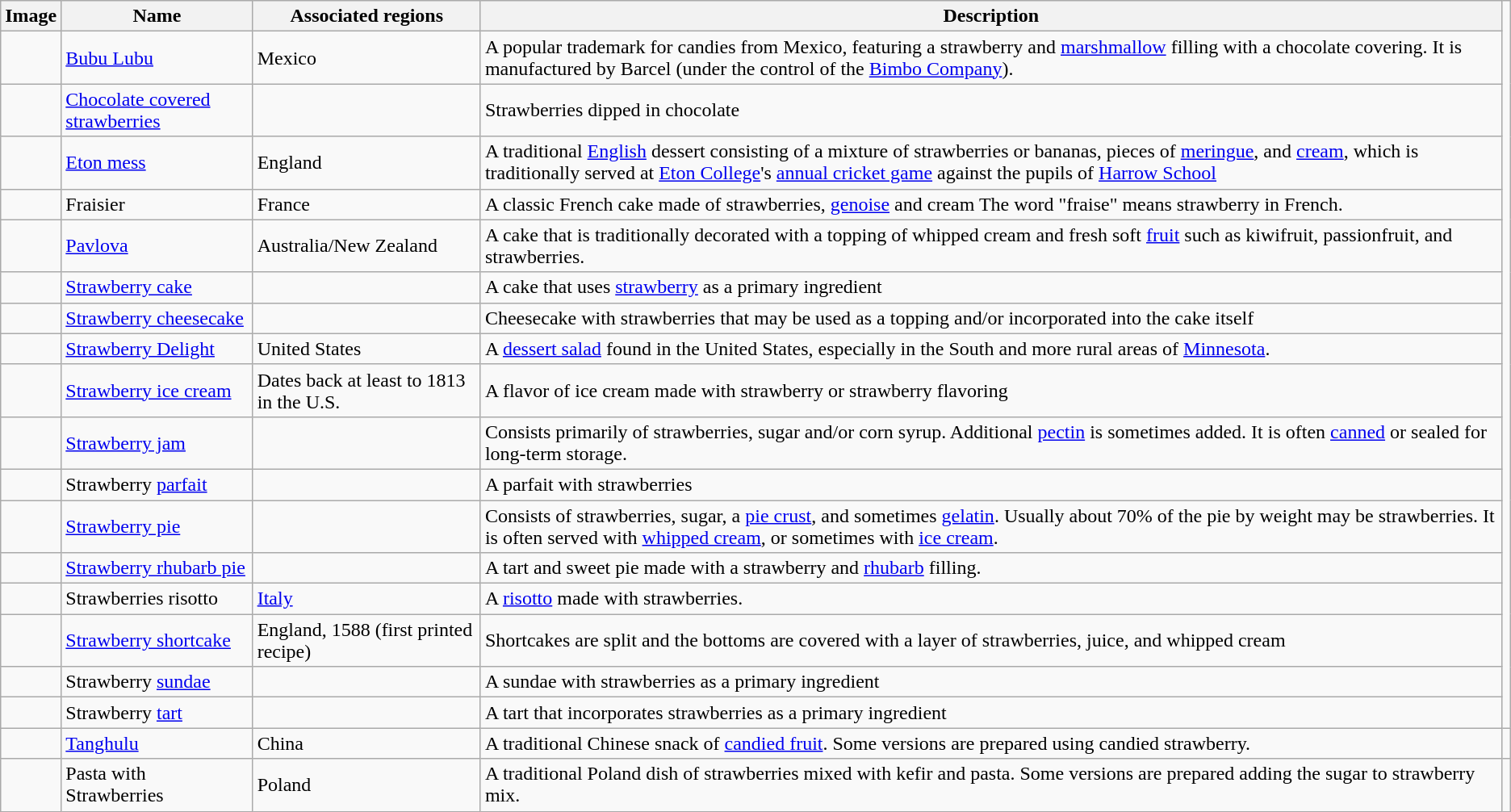<table class="wikitable sortable">
<tr>
<th class="unsortable">Image</th>
<th>Name</th>
<th>Associated regions</th>
<th class="unsortable">Description</th>
</tr>
<tr>
<td></td>
<td><a href='#'>Bubu Lubu</a></td>
<td>Mexico</td>
<td>A popular trademark for candies from Mexico, featuring a strawberry and <a href='#'>marshmallow</a> filling with a  chocolate covering. It is manufactured by Barcel (under the control of the <a href='#'>Bimbo Company</a>).</td>
</tr>
<tr>
<td></td>
<td><a href='#'>Chocolate covered strawberries</a></td>
<td></td>
<td>Strawberries dipped in chocolate</td>
</tr>
<tr>
<td></td>
<td><a href='#'>Eton mess</a></td>
<td>England</td>
<td>A traditional <a href='#'>English</a> dessert consisting of a mixture of strawberries or bananas, pieces of <a href='#'>meringue</a>, and <a href='#'>cream</a>, which is traditionally served at <a href='#'>Eton College</a>'s <a href='#'>annual cricket game</a> against the pupils of <a href='#'>Harrow School</a></td>
</tr>
<tr>
<td></td>
<td>Fraisier</td>
<td>France</td>
<td>A classic French cake made of strawberries, <a href='#'>genoise</a> and cream The word "fraise" means strawberry in French.</td>
</tr>
<tr>
<td></td>
<td><a href='#'>Pavlova</a></td>
<td>Australia/New Zealand</td>
<td>A cake that is traditionally decorated with a topping of whipped cream and fresh soft <a href='#'>fruit</a> such as kiwifruit, passionfruit, and strawberries.</td>
</tr>
<tr>
<td></td>
<td><a href='#'>Strawberry cake</a></td>
<td></td>
<td>A cake that uses <a href='#'>strawberry</a> as a primary ingredient</td>
</tr>
<tr>
<td></td>
<td><a href='#'>Strawberry cheesecake</a></td>
<td></td>
<td>Cheesecake with strawberries that may be used as a topping and/or incorporated into the cake itself</td>
</tr>
<tr>
<td></td>
<td><a href='#'>Strawberry Delight</a></td>
<td>United States</td>
<td>A <a href='#'>dessert salad</a> found in the United States, especially in the South and more rural areas of <a href='#'>Minnesota</a>.</td>
</tr>
<tr>
<td></td>
<td><a href='#'>Strawberry ice cream</a></td>
<td>Dates back at least to 1813 in the U.S.</td>
<td>A flavor of ice cream made with strawberry or strawberry flavoring</td>
</tr>
<tr>
<td></td>
<td><a href='#'>Strawberry jam</a></td>
<td></td>
<td>Consists primarily of strawberries, sugar and/or corn syrup. Additional <a href='#'>pectin</a> is sometimes added. It is often <a href='#'>canned</a> or sealed for long-term storage.</td>
</tr>
<tr>
<td></td>
<td>Strawberry <a href='#'>parfait</a></td>
<td></td>
<td>A parfait with strawberries</td>
</tr>
<tr>
<td></td>
<td><a href='#'>Strawberry pie</a></td>
<td></td>
<td>Consists of strawberries, sugar, a <a href='#'>pie crust</a>, and sometimes <a href='#'>gelatin</a>. Usually about 70% of the pie by weight may be strawberries. It is often served with <a href='#'>whipped cream</a>, or sometimes with <a href='#'>ice cream</a>.</td>
</tr>
<tr>
<td></td>
<td><a href='#'>Strawberry rhubarb pie</a></td>
<td></td>
<td>A tart and sweet pie made with a strawberry and <a href='#'>rhubarb</a> filling.</td>
</tr>
<tr>
<td></td>
<td>Strawberries risotto</td>
<td><a href='#'>Italy</a></td>
<td>A <a href='#'>risotto</a> made with strawberries.</td>
</tr>
<tr>
<td></td>
<td><a href='#'>Strawberry shortcake</a></td>
<td>England, 1588 (first printed recipe)</td>
<td>Shortcakes are split and the bottoms are covered with a layer of strawberries, juice, and whipped cream</td>
</tr>
<tr>
<td></td>
<td>Strawberry <a href='#'>sundae</a></td>
<td></td>
<td>A sundae with strawberries as a primary ingredient</td>
</tr>
<tr>
<td></td>
<td>Strawberry <a href='#'>tart</a></td>
<td></td>
<td>A tart that incorporates strawberries as a primary ingredient</td>
</tr>
<tr>
<td></td>
<td><a href='#'>Tanghulu</a></td>
<td>China</td>
<td>A traditional Chinese snack of <a href='#'>candied fruit</a>. Some versions are prepared using candied strawberry.</td>
<td></td>
</tr>
<tr>
<td><br></td>
<td>Pasta with Strawberries</td>
<td>Poland</td>
<td>A traditional Poland dish of strawberries mixed with kefir and pasta. Some versions are prepared adding the sugar to strawberry mix.</td>
</tr>
</table>
